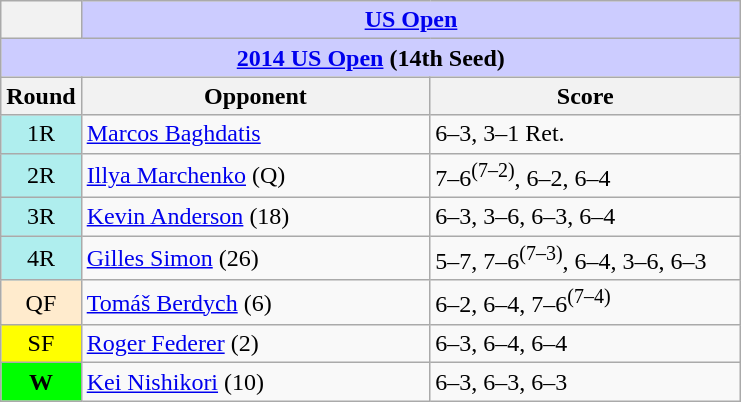<table class="wikitable collapsible collapsed">
<tr>
<th></th>
<th colspan=2 style="background:#ccf;"><a href='#'>US Open</a></th>
</tr>
<tr>
<th colspan=3 style="background:#ccf;"><a href='#'>2014 US Open</a> (14th Seed)</th>
</tr>
<tr>
<th>Round</th>
<th width=225>Opponent</th>
<th width=200>Score</th>
</tr>
<tr>
<td style="text-align:center; background:#afeeee;">1R</td>
<td> <a href='#'>Marcos Baghdatis</a></td>
<td>6–3, 3–1 Ret.</td>
</tr>
<tr>
<td style="text-align:center; background:#afeeee;">2R</td>
<td> <a href='#'>Illya Marchenko</a> (Q)</td>
<td>7–6<sup>(7–2)</sup>, 6–2, 6–4</td>
</tr>
<tr>
<td style="text-align:center; background:#afeeee;">3R</td>
<td> <a href='#'>Kevin Anderson</a> (18)</td>
<td>6–3, 3–6, 6–3, 6–4</td>
</tr>
<tr>
<td style="text-align:center; background:#afeeee;">4R</td>
<td> <a href='#'>Gilles Simon</a> (26)</td>
<td>5–7, 7–6<sup>(7–3)</sup>, 6–4, 3–6, 6–3</td>
</tr>
<tr>
<td style="text-align:center; background:#ffebcd;">QF</td>
<td> <a href='#'>Tomáš Berdych</a> (6)</td>
<td>6–2, 6–4, 7–6<sup>(7–4)</sup></td>
</tr>
<tr>
<td style="text-align:center; background:yellow;">SF</td>
<td> <a href='#'>Roger Federer</a> (2)</td>
<td>6–3, 6–4, 6–4</td>
</tr>
<tr>
<td style="text-align:center; background:lime;"><strong>W</strong></td>
<td> <a href='#'>Kei Nishikori</a> (10)</td>
<td>6–3, 6–3, 6–3</td>
</tr>
</table>
